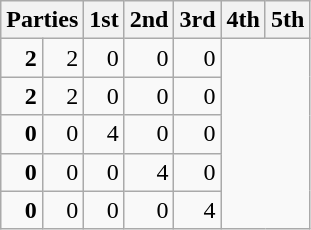<table class="wikitable" style="text-align:right;">
<tr>
<th colspan=2 style="text-align:left;">Parties</th>
<th>1st</th>
<th>2nd</th>
<th>3rd</th>
<th>4th</th>
<th>5th</th>
</tr>
<tr>
<td><strong>2</strong></td>
<td>2</td>
<td>0</td>
<td>0</td>
<td>0</td>
</tr>
<tr>
<td><strong>2</strong></td>
<td>2</td>
<td>0</td>
<td>0</td>
<td>0</td>
</tr>
<tr>
<td><strong>0</strong></td>
<td>0</td>
<td>4</td>
<td>0</td>
<td>0</td>
</tr>
<tr>
<td><strong>0</strong></td>
<td>0</td>
<td>0</td>
<td>4</td>
<td>0</td>
</tr>
<tr>
<td><strong>0</strong></td>
<td>0</td>
<td>0</td>
<td>0</td>
<td>4</td>
</tr>
</table>
